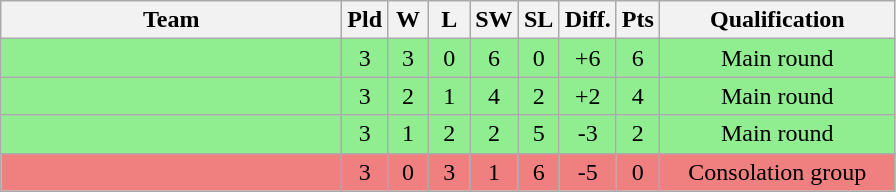<table class=wikitable style="text-align:center">
<tr>
<th width=220>Team</th>
<th width=20>Pld</th>
<th width=20>W</th>
<th width=20>L</th>
<th width=20>SW</th>
<th width=20>SL</th>
<th width=20>Diff.</th>
<th width=20>Pts</th>
<th width=150>Qualification</th>
</tr>
<tr bgcolor=90EE90>
<td align=left></td>
<td>3</td>
<td>3</td>
<td>0</td>
<td>6</td>
<td>0</td>
<td>+6</td>
<td>6</td>
<td>Main round</td>
</tr>
<tr bgcolor=90EE90>
<td align=left></td>
<td>3</td>
<td>2</td>
<td>1</td>
<td>4</td>
<td>2</td>
<td>+2</td>
<td>4</td>
<td>Main round</td>
</tr>
<tr bgcolor=90EE90>
<td align=left></td>
<td>3</td>
<td>1</td>
<td>2</td>
<td>2</td>
<td>5</td>
<td>-3</td>
<td>2</td>
<td>Main round</td>
</tr>
<tr bgcolor=F08080>
<td align=left></td>
<td>3</td>
<td>0</td>
<td>3</td>
<td>1</td>
<td>6</td>
<td>-5</td>
<td>0</td>
<td>Consolation group</td>
</tr>
</table>
